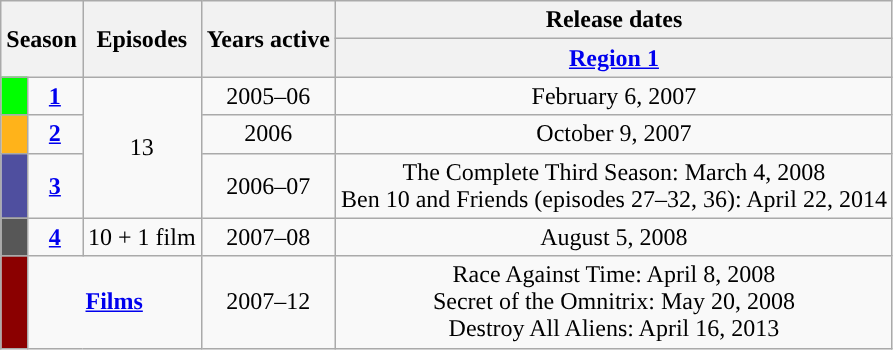<table class="wikitable">
<tr>
<th colspan=2 rowspan=2>Season</th>
<th rowspan=2>Episodes</th>
<th rowspan=2>Years active</th>
<th colspan=2>Release dates</th>
</tr>
<tr>
<th><a href='#'>Region 1</a></th>
</tr>
<tr>
<td style="background:#00FF00"></td>
<td style="text-align: center"><strong><a href='#'>1</a></strong></td>
<td rowspan=3 style="text-align: center">13</td>
<td style="text-align: center">2005–06</td>
<td style="text-align: center">February 6, 2007</td>
</tr>
<tr>
<td style="background:#FFB31A"></td>
<td style="text-align: center"><strong><a href='#'>2</a></strong></td>
<td style="text-align: center">2006</td>
<td style="text-align: center">October 9, 2007</td>
</tr>
<tr>
<td style="background:#4F4F9F"></td>
<td style="text-align: center"><strong><a href='#'>3</a></strong></td>
<td style="text-align: center">2006–07</td>
<td style="text-align: center">The Complete Third Season: March 4, 2008<br>Ben 10 and Friends (episodes 27–32, 36): April 22, 2014</td>
</tr>
<tr>
<td style="background:#575757"></td>
<td style="text-align: center"><strong><a href='#'>4</a></strong></td>
<td style="text-align: center">10 + 1 film</td>
<td style="text-align: center">2007–08</td>
<td style="text-align: center">August 5, 2008</td>
</tr>
<tr>
<td style="background:#8B0000"></td>
<td colspan=2 style="text-align: center"><strong><a href='#'>Films</a></strong></td>
<td style="text-align: center">2007–12</td>
<td style="text-align: center">Race Against Time: April 8, 2008<br>Secret of the Omnitrix: May 20, 2008<br>Destroy All Aliens: April 16, 2013</td>
</tr>
</table>
